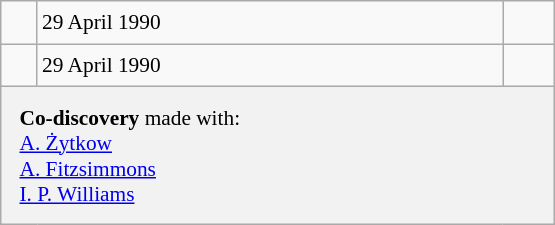<table class="wikitable" style="font-size: 89%; float: left; width: 26em; margin-right: 1em; height: 150px">
<tr>
<td></td>
<td>29 April 1990</td>
<td> </td>
</tr>
<tr>
<td></td>
<td>29 April 1990</td>
<td> </td>
</tr>
<tr>
<th colspan=3 style="font-weight: normal; text-align: left; padding: 4px 12px;"><strong>Co-discovery</strong> made with:<br> <a href='#'>A. Żytkow</a><br> <a href='#'>A. Fitzsimmons</a><br> <a href='#'>I. P. Williams</a></th>
</tr>
</table>
